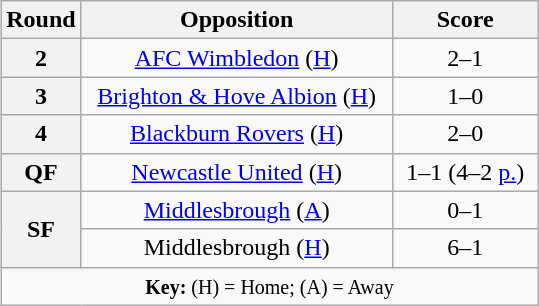<table class="wikitable plainrowheaders" style="text-align:center;float:right">
<tr>
<th scope=col style="width:25px">Round</th>
<th scope=col style="width:200px">Opposition</th>
<th scope=col style="width:90px">Score</th>
</tr>
<tr>
<th scope=row style="text-align:center">2</th>
<td><a href='#'>AFC Wimbledon</a> (<a href='#'>H</a>)</td>
<td>2–1</td>
</tr>
<tr>
<th scope=row style="text-align:center">3</th>
<td><a href='#'>Brighton & Hove Albion</a> (<a href='#'>H</a>)</td>
<td>1–0</td>
</tr>
<tr>
<th scope=row style="text-align:center">4</th>
<td><a href='#'>Blackburn Rovers</a> (<a href='#'>H</a>)</td>
<td>2–0</td>
</tr>
<tr>
<th scope=row style="text-align:center">QF</th>
<td><a href='#'>Newcastle United</a> (<a href='#'>H</a>)</td>
<td>1–1 (4–2 <a href='#'>p.</a>)</td>
</tr>
<tr>
<th rowspan="2" scope=row style="text-align:center">SF</th>
<td><a href='#'>Middlesbrough</a> (<a href='#'>A</a>)</td>
<td>0–1</td>
</tr>
<tr>
<td>Middlesbrough (<a href='#'>H</a>)</td>
<td>6–1</td>
</tr>
<tr>
<td colspan="3"><small><strong>Key:</strong> (H) = Home; (A) = Away</small></td>
</tr>
</table>
